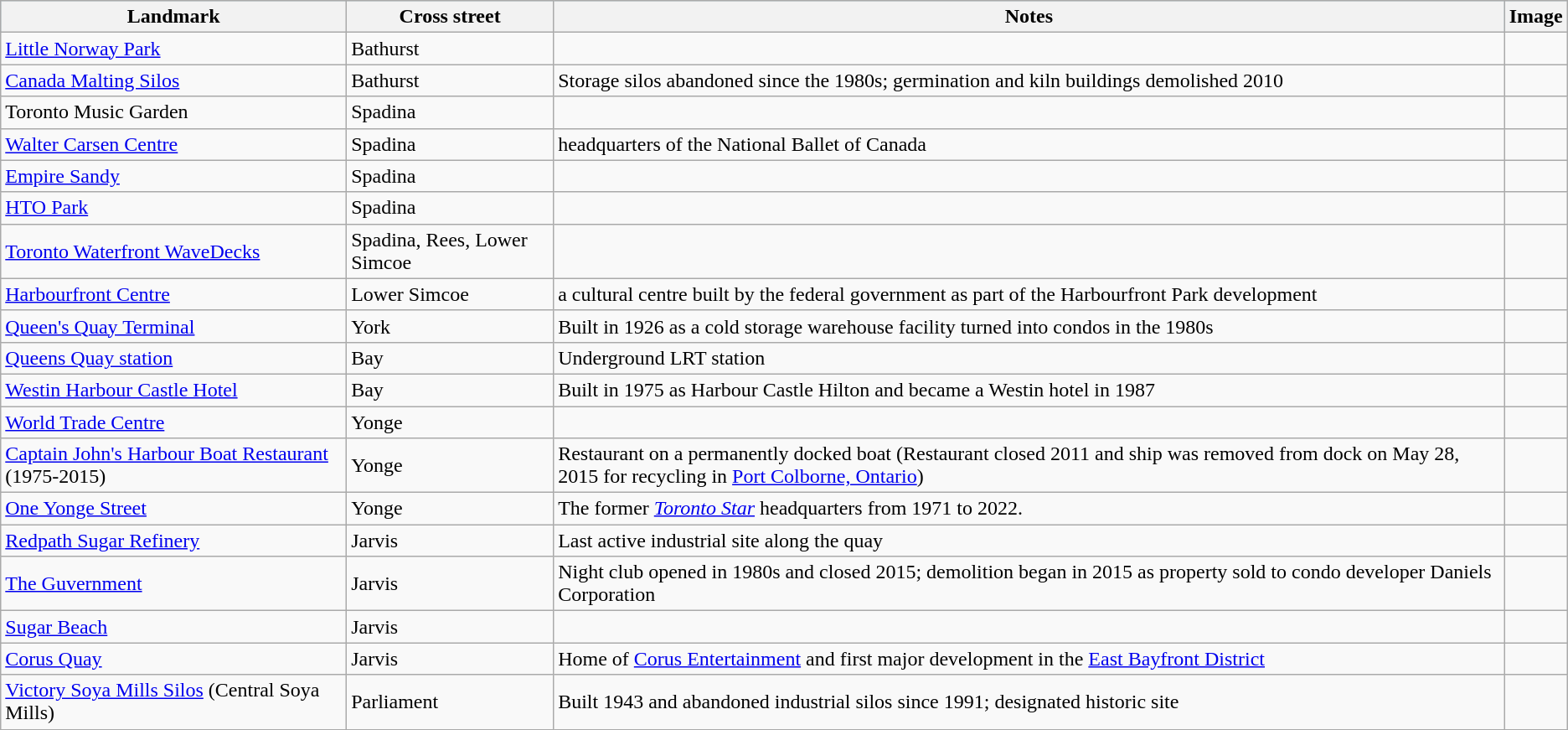<table class="wikitable sortable">
<tr style="background:lightblue;">
<th>Landmark</th>
<th>Cross street</th>
<th>Notes</th>
<th>Image</th>
</tr>
<tr>
<td><a href='#'>Little Norway Park</a></td>
<td>Bathurst</td>
<td></td>
<td></td>
</tr>
<tr>
<td><a href='#'>Canada Malting Silos</a></td>
<td>Bathurst</td>
<td>Storage silos abandoned since the 1980s; germination and kiln buildings demolished 2010</td>
<td></td>
</tr>
<tr>
<td>Toronto Music Garden</td>
<td>Spadina</td>
<td></td>
<td></td>
</tr>
<tr>
<td><a href='#'>Walter Carsen Centre</a></td>
<td>Spadina</td>
<td>headquarters of the National Ballet of Canada</td>
<td></td>
</tr>
<tr>
<td><a href='#'>Empire Sandy</a></td>
<td>Spadina</td>
<td></td>
<td></td>
</tr>
<tr>
<td><a href='#'>HTO Park</a></td>
<td>Spadina</td>
<td></td>
<td></td>
</tr>
<tr>
<td><a href='#'>Toronto Waterfront WaveDecks</a></td>
<td>Spadina, Rees, Lower Simcoe</td>
<td></td>
<td></td>
</tr>
<tr>
<td><a href='#'>Harbourfront Centre</a></td>
<td>Lower Simcoe</td>
<td>a cultural centre built by the federal government as part of the Harbourfront Park development</td>
<td></td>
</tr>
<tr>
<td><a href='#'>Queen's Quay Terminal</a></td>
<td>York</td>
<td>Built in 1926 as a cold storage warehouse facility turned into condos in the 1980s</td>
<td></td>
</tr>
<tr>
<td><a href='#'>Queens Quay station</a></td>
<td>Bay</td>
<td>Underground LRT station</td>
<td></td>
</tr>
<tr>
<td><a href='#'>Westin Harbour Castle Hotel</a></td>
<td>Bay</td>
<td>Built in 1975 as Harbour Castle Hilton and became a Westin hotel in 1987</td>
<td></td>
</tr>
<tr>
<td><a href='#'>World Trade Centre</a></td>
<td>Yonge</td>
<td></td>
<td></td>
</tr>
<tr>
<td><a href='#'>Captain John's Harbour Boat Restaurant</a> (1975-2015)</td>
<td>Yonge</td>
<td>Restaurant on a permanently docked boat (Restaurant closed 2011 and ship was removed from dock on May 28, 2015 for recycling in <a href='#'>Port Colborne, Ontario</a>)</td>
<td></td>
</tr>
<tr>
<td><a href='#'>One Yonge Street</a></td>
<td>Yonge</td>
<td>The former <em><a href='#'>Toronto Star</a></em> headquarters from 1971 to 2022.</td>
<td></td>
</tr>
<tr>
<td><a href='#'>Redpath Sugar Refinery</a></td>
<td>Jarvis</td>
<td>Last active industrial site along the quay</td>
<td></td>
</tr>
<tr>
<td><a href='#'>The Guvernment</a></td>
<td>Jarvis</td>
<td>Night club opened in 1980s and closed 2015; demolition began in 2015 as property sold to condo developer Daniels Corporation</td>
<td></td>
</tr>
<tr>
<td><a href='#'>Sugar Beach</a></td>
<td>Jarvis</td>
<td></td>
<td></td>
</tr>
<tr>
<td><a href='#'>Corus Quay</a></td>
<td>Jarvis</td>
<td>Home of <a href='#'>Corus Entertainment</a> and first major development in the <a href='#'>East Bayfront District</a></td>
<td></td>
</tr>
<tr>
<td><a href='#'>Victory Soya Mills Silos</a> (Central Soya Mills)</td>
<td>Parliament</td>
<td>Built 1943 and abandoned industrial silos since 1991; designated historic site</td>
<td></td>
</tr>
</table>
